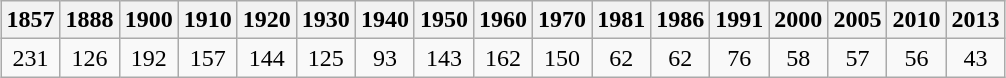<table class="wikitable" style="margin:1em auto; text-align:center;">
<tr>
<th>1857</th>
<th>1888</th>
<th>1900</th>
<th>1910</th>
<th>1920</th>
<th>1930</th>
<th>1940</th>
<th>1950</th>
<th>1960</th>
<th>1970</th>
<th>1981</th>
<th>1986</th>
<th>1991</th>
<th>2000</th>
<th>2005</th>
<th>2010</th>
<th>2013</th>
</tr>
<tr>
<td>231</td>
<td>126</td>
<td>192</td>
<td>157</td>
<td>144</td>
<td>125</td>
<td>93</td>
<td>143</td>
<td>162</td>
<td>150</td>
<td>62</td>
<td>62</td>
<td>76</td>
<td>58</td>
<td>57</td>
<td>56</td>
<td>43</td>
</tr>
</table>
